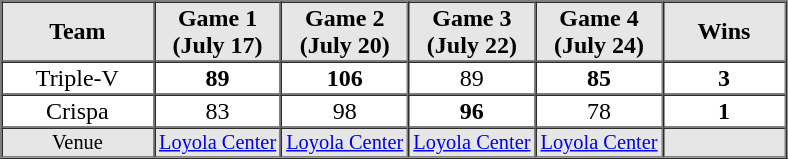<table border=1 cellspacing=0 width=525 align=center>
<tr style="text-align:center; background-color:#e6e6e6;">
<th align=Center width=10%>Team</th>
<th width=8%>Game 1 (July 17)</th>
<th width=8%>Game 2 (July 20)</th>
<th width=8%>Game 3 (July 22)</th>
<th width=8%>Game 4 (July 24)</th>
<th width=8%>Wins</th>
</tr>
<tr style="text-align:center;">
<td align=center>Triple-V</td>
<td><strong>89</strong></td>
<td><strong>106</strong></td>
<td>89</td>
<td><strong>85</strong></td>
<td><strong>3</strong></td>
</tr>
<tr style="text-align:center;">
<td align=center>Crispa</td>
<td>83</td>
<td>98</td>
<td><strong>96</strong></td>
<td>78</td>
<td><strong>1</strong></td>
</tr>
<tr style="text-align:center; font-size: 85%; background-color:#e6e6e6;">
<td align=center>Venue</td>
<td><a href='#'>Loyola Center</a></td>
<td><a href='#'>Loyola Center</a></td>
<td><a href='#'>Loyola Center</a></td>
<td><a href='#'>Loyola Center</a></td>
<td></td>
</tr>
</table>
